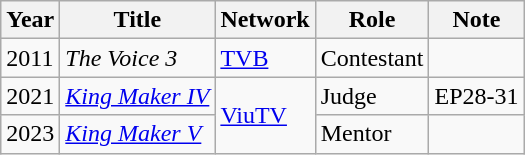<table class="wikitable plainrowheaders">
<tr>
<th scope="col">Year</th>
<th scope="col">Title</th>
<th scope="col">Network</th>
<th scope="col">Role</th>
<th scope="col">Note</th>
</tr>
<tr>
<td>2011</td>
<td><em>The Voice 3</em></td>
<td><a href='#'>TVB</a></td>
<td>Contestant</td>
<td></td>
</tr>
<tr>
<td>2021</td>
<td><em><a href='#'>King Maker IV</a></em></td>
<td rowspan="2"><a href='#'>ViuTV</a></td>
<td>Judge</td>
<td>EP28-31</td>
</tr>
<tr>
<td>2023</td>
<td><em><a href='#'>King Maker V</a></em></td>
<td>Mentor</td>
<td></td>
</tr>
</table>
